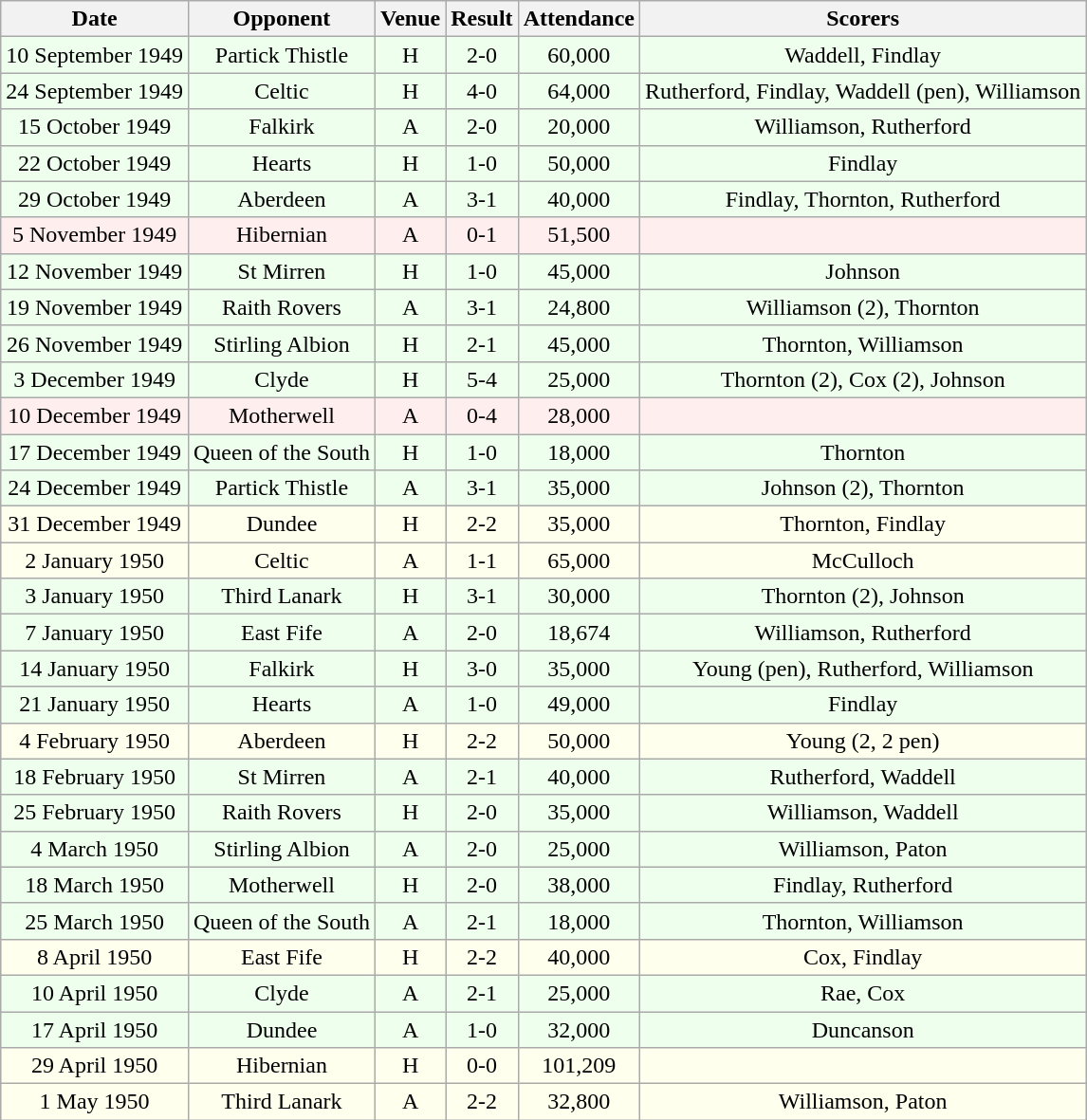<table class="wikitable sortable" style="font-size:100%; text-align:center">
<tr>
<th>Date</th>
<th>Opponent</th>
<th>Venue</th>
<th>Result</th>
<th>Attendance</th>
<th>Scorers</th>
</tr>
<tr bgcolor = "#EEFFEE">
<td>10 September 1949</td>
<td>Partick Thistle</td>
<td>H</td>
<td>2-0</td>
<td>60,000</td>
<td>Waddell, Findlay</td>
</tr>
<tr bgcolor = "#EEFFEE">
<td>24 September 1949</td>
<td>Celtic</td>
<td>H</td>
<td>4-0</td>
<td>64,000</td>
<td>Rutherford, Findlay, Waddell (pen), Williamson</td>
</tr>
<tr bgcolor = "#EEFFEE">
<td>15 October 1949</td>
<td>Falkirk</td>
<td>A</td>
<td>2-0</td>
<td>20,000</td>
<td>Williamson, Rutherford</td>
</tr>
<tr bgcolor = "#EEFFEE">
<td>22 October 1949</td>
<td>Hearts</td>
<td>H</td>
<td>1-0</td>
<td>50,000</td>
<td>Findlay</td>
</tr>
<tr bgcolor = "#EEFFEE">
<td>29 October 1949</td>
<td>Aberdeen</td>
<td>A</td>
<td>3-1</td>
<td>40,000</td>
<td>Findlay, Thornton, Rutherford</td>
</tr>
<tr bgcolor = "#FFEEEE">
<td>5 November 1949</td>
<td>Hibernian</td>
<td>A</td>
<td>0-1</td>
<td>51,500</td>
<td></td>
</tr>
<tr bgcolor = "#EEFFEE">
<td>12 November 1949</td>
<td>St Mirren</td>
<td>H</td>
<td>1-0</td>
<td>45,000</td>
<td>Johnson</td>
</tr>
<tr bgcolor = "#EEFFEE">
<td>19 November 1949</td>
<td>Raith Rovers</td>
<td>A</td>
<td>3-1</td>
<td>24,800</td>
<td>Williamson (2), Thornton</td>
</tr>
<tr bgcolor = "#EEFFEE">
<td>26 November 1949</td>
<td>Stirling Albion</td>
<td>H</td>
<td>2-1</td>
<td>45,000</td>
<td>Thornton, Williamson</td>
</tr>
<tr bgcolor = "#EEFFEE">
<td>3 December 1949</td>
<td>Clyde</td>
<td>H</td>
<td>5-4</td>
<td>25,000</td>
<td>Thornton (2), Cox (2), Johnson</td>
</tr>
<tr bgcolor = "#FFEEEE">
<td>10 December 1949</td>
<td>Motherwell</td>
<td>A</td>
<td>0-4</td>
<td>28,000</td>
<td></td>
</tr>
<tr bgcolor = "#EEFFEE">
<td>17 December 1949</td>
<td>Queen of the South</td>
<td>H</td>
<td>1-0</td>
<td>18,000</td>
<td>Thornton</td>
</tr>
<tr bgcolor = "#EEFFEE">
<td>24 December 1949</td>
<td>Partick Thistle</td>
<td>A</td>
<td>3-1</td>
<td>35,000</td>
<td>Johnson (2), Thornton</td>
</tr>
<tr bgcolor = "#FFFFEE">
<td>31 December 1949</td>
<td>Dundee</td>
<td>H</td>
<td>2-2</td>
<td>35,000</td>
<td>Thornton, Findlay</td>
</tr>
<tr bgcolor = "#FFFFEE">
<td>2 January 1950</td>
<td>Celtic</td>
<td>A</td>
<td>1-1</td>
<td>65,000</td>
<td>McCulloch</td>
</tr>
<tr bgcolor = "#EEFFEE">
<td>3 January 1950</td>
<td>Third Lanark</td>
<td>H</td>
<td>3-1</td>
<td>30,000</td>
<td>Thornton (2), Johnson</td>
</tr>
<tr bgcolor = "#EEFFEE">
<td>7 January 1950</td>
<td>East Fife</td>
<td>A</td>
<td>2-0</td>
<td>18,674</td>
<td>Williamson, Rutherford</td>
</tr>
<tr bgcolor = "#EEFFEE">
<td>14 January 1950</td>
<td>Falkirk</td>
<td>H</td>
<td>3-0</td>
<td>35,000</td>
<td>Young (pen), Rutherford, Williamson</td>
</tr>
<tr bgcolor = "#EEFFEE">
<td>21 January 1950</td>
<td>Hearts</td>
<td>A</td>
<td>1-0</td>
<td>49,000</td>
<td>Findlay</td>
</tr>
<tr bgcolor = "#FFFFEE">
<td>4 February 1950</td>
<td>Aberdeen</td>
<td>H</td>
<td>2-2</td>
<td>50,000</td>
<td>Young (2, 2 pen)</td>
</tr>
<tr bgcolor = "#EEFFEE">
<td>18 February 1950</td>
<td>St Mirren</td>
<td>A</td>
<td>2-1</td>
<td>40,000</td>
<td>Rutherford, Waddell</td>
</tr>
<tr bgcolor = "#EEFFEE">
<td>25 February 1950</td>
<td>Raith Rovers</td>
<td>H</td>
<td>2-0</td>
<td>35,000</td>
<td>Williamson, Waddell</td>
</tr>
<tr bgcolor = "#EEFFEE">
<td>4 March 1950</td>
<td>Stirling Albion</td>
<td>A</td>
<td>2-0</td>
<td>25,000</td>
<td>Williamson, Paton</td>
</tr>
<tr bgcolor = "#EEFFEE">
<td>18 March 1950</td>
<td>Motherwell</td>
<td>H</td>
<td>2-0</td>
<td>38,000</td>
<td>Findlay, Rutherford</td>
</tr>
<tr bgcolor = "#EEFFEE">
<td>25 March 1950</td>
<td>Queen of the South</td>
<td>A</td>
<td>2-1</td>
<td>18,000</td>
<td>Thornton, Williamson</td>
</tr>
<tr bgcolor = "#FFFFEE">
<td>8 April 1950</td>
<td>East Fife</td>
<td>H</td>
<td>2-2</td>
<td>40,000</td>
<td>Cox, Findlay</td>
</tr>
<tr bgcolor = "#EEFFEE">
<td>10 April 1950</td>
<td>Clyde</td>
<td>A</td>
<td>2-1</td>
<td>25,000</td>
<td>Rae, Cox</td>
</tr>
<tr bgcolor = "#EEFFEE">
<td>17 April 1950</td>
<td>Dundee</td>
<td>A</td>
<td>1-0</td>
<td>32,000</td>
<td>Duncanson</td>
</tr>
<tr bgcolor = "#FFFFEE">
<td>29 April 1950</td>
<td>Hibernian</td>
<td>H</td>
<td>0-0</td>
<td>101,209</td>
<td></td>
</tr>
<tr bgcolor = "#FFFFEE">
<td>1 May 1950</td>
<td>Third Lanark</td>
<td>A</td>
<td>2-2</td>
<td>32,800</td>
<td>Williamson, Paton</td>
</tr>
</table>
